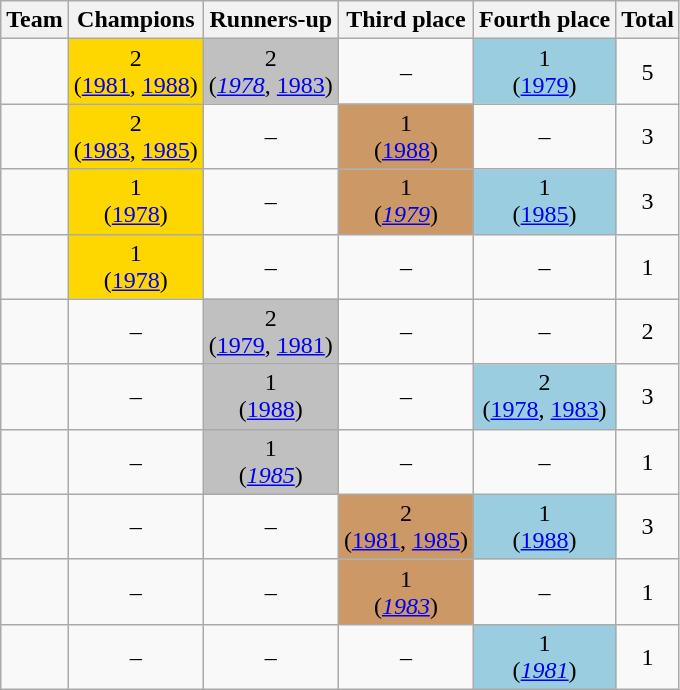<table class="wikitable" style="text-align: center;">
<tr>
<th>Team</th>
<th>Champions</th>
<th>Runners-up</th>
<th>Third place</th>
<th>Fourth place</th>
<th>Total</th>
</tr>
<tr>
<td align=left></td>
<td style="background:gold">2<br>(<a href='#'>1981</a>, <a href='#'>1988</a>)</td>
<td style="background:silver">2<br>(<em><a href='#'>1978</a></em>, <a href='#'>1983</a>)</td>
<td>–</td>
<td style="background:#9acddf">1<br>(<a href='#'>1979</a>)</td>
<td>5</td>
</tr>
<tr>
<td align=left></td>
<td style="background:gold">2<br>(<a href='#'>1983</a>, <a href='#'>1985</a>)</td>
<td>–</td>
<td style="background:#c96">1<br>(<a href='#'>1988</a>)</td>
<td>–</td>
<td>3</td>
</tr>
<tr>
<td align=left></td>
<td style="background:gold">1<br>(<a href='#'>1978</a>)</td>
<td>–</td>
<td style="background:#c96">1<br>(<em><a href='#'>1979</a></em>)</td>
<td style="background:#9acddf">1<br>(<a href='#'>1985</a>)</td>
<td>3</td>
</tr>
<tr>
<td align=left></td>
<td style="background:gold">1<br>(<a href='#'>1978</a>)</td>
<td>–</td>
<td>–</td>
<td>–</td>
<td>1</td>
</tr>
<tr>
<td align=left></td>
<td>–</td>
<td style="background:silver">2<br>(<a href='#'>1979</a>, <a href='#'>1981</a>)</td>
<td>–</td>
<td>–</td>
<td>2</td>
</tr>
<tr>
<td align=left></td>
<td>–</td>
<td style="background:silver">1<br>(<a href='#'>1988</a>)</td>
<td>–</td>
<td style="background:#9acddf">2<br>(<a href='#'>1978</a>, <a href='#'>1983</a>)</td>
<td>3</td>
</tr>
<tr>
<td align=left></td>
<td>–</td>
<td style="background:silver">1<br>(<em><a href='#'>1985</a></em>)</td>
<td>–</td>
<td>–</td>
<td>1</td>
</tr>
<tr>
<td align=left></td>
<td>–</td>
<td>–</td>
<td style="background:#c96">2<br>(<a href='#'>1981</a>, <a href='#'>1985</a>)</td>
<td style="background:#9acddf">1<br>(<a href='#'>1988</a>)</td>
<td>3</td>
</tr>
<tr>
<td align=left></td>
<td>–</td>
<td>–</td>
<td style="background:#c96">1<br>(<em><a href='#'>1983</a></em>)</td>
<td>–</td>
<td>1</td>
</tr>
<tr>
<td align=left></td>
<td>–</td>
<td>–</td>
<td>–</td>
<td style="background:#9acddf">1<br>(<em><a href='#'>1981</a></em>)</td>
<td>1</td>
</tr>
</table>
